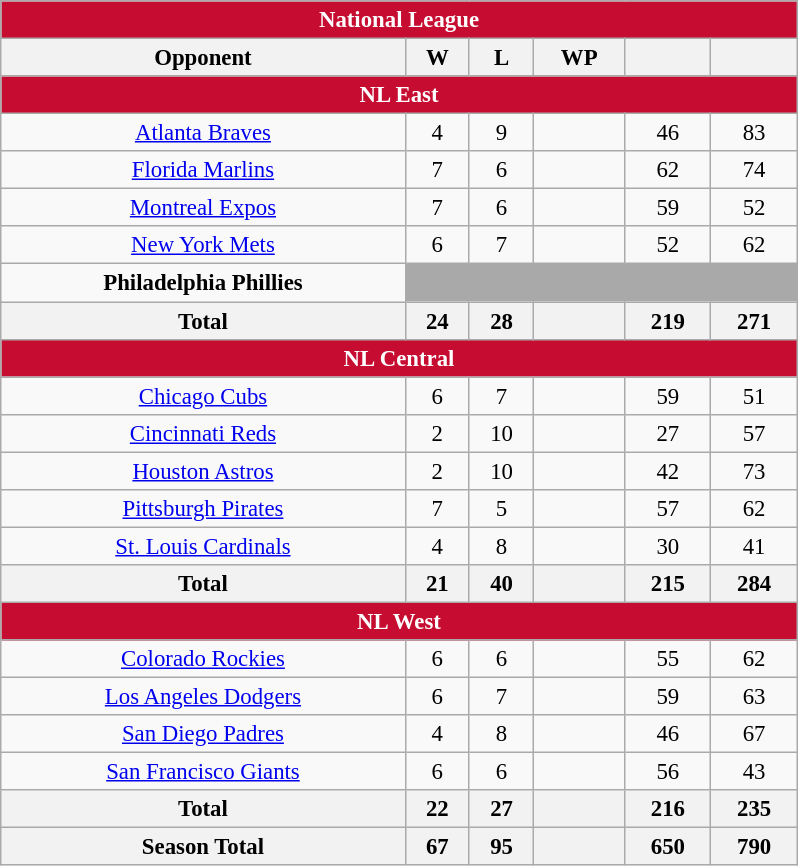<table class="wikitable" style="font-size:95%; text-align:center; width:35em;margin: 0.5em auto;">
<tr>
<th colspan="7" style="background:#c60c30; color:#ffffff;">National League</th>
</tr>
<tr>
<th>Opponent</th>
<th>W</th>
<th>L</th>
<th>WP</th>
<th></th>
<th></th>
</tr>
<tr>
<th colspan="7" style="background:#c60c30; color:#ffffff;">NL East</th>
</tr>
<tr>
<td><a href='#'>Atlanta Braves</a></td>
<td>4</td>
<td>9</td>
<td></td>
<td>46</td>
<td>83</td>
</tr>
<tr>
<td><a href='#'>Florida Marlins</a></td>
<td>7</td>
<td>6</td>
<td></td>
<td>62</td>
<td>74</td>
</tr>
<tr>
<td><a href='#'>Montreal Expos</a></td>
<td>7</td>
<td>6</td>
<td></td>
<td>59</td>
<td>52</td>
</tr>
<tr>
<td><a href='#'>New York Mets</a></td>
<td>6</td>
<td>7</td>
<td></td>
<td>52</td>
<td>62</td>
</tr>
<tr>
<td><strong>Philadelphia Phillies</strong></td>
<td colspan=5 style="background:darkgray;"></td>
</tr>
<tr>
<th>Total</th>
<th>24</th>
<th>28</th>
<th></th>
<th>219</th>
<th>271</th>
</tr>
<tr>
<th colspan="7" style="background:#c60c30; color:#ffffff;">NL Central</th>
</tr>
<tr>
<td><a href='#'>Chicago Cubs</a></td>
<td>6</td>
<td>7</td>
<td></td>
<td>59</td>
<td>51</td>
</tr>
<tr>
<td><a href='#'>Cincinnati Reds</a></td>
<td>2</td>
<td>10</td>
<td></td>
<td>27</td>
<td>57</td>
</tr>
<tr>
<td><a href='#'>Houston Astros</a></td>
<td>2</td>
<td>10</td>
<td></td>
<td>42</td>
<td>73</td>
</tr>
<tr>
<td><a href='#'>Pittsburgh Pirates</a></td>
<td>7</td>
<td>5</td>
<td></td>
<td>57</td>
<td>62</td>
</tr>
<tr>
<td><a href='#'>St. Louis Cardinals</a></td>
<td>4</td>
<td>8</td>
<td></td>
<td>30</td>
<td>41</td>
</tr>
<tr>
<th>Total</th>
<th>21</th>
<th>40</th>
<th></th>
<th>215</th>
<th>284</th>
</tr>
<tr>
<th colspan="7" style="background:#c60c30; color:#ffffff;">NL West</th>
</tr>
<tr>
<td><a href='#'>Colorado Rockies</a></td>
<td>6</td>
<td>6</td>
<td></td>
<td>55</td>
<td>62</td>
</tr>
<tr>
<td><a href='#'>Los Angeles Dodgers</a></td>
<td>6</td>
<td>7</td>
<td></td>
<td>59</td>
<td>63</td>
</tr>
<tr>
<td><a href='#'>San Diego Padres</a></td>
<td>4</td>
<td>8</td>
<td></td>
<td>46</td>
<td>67</td>
</tr>
<tr>
<td><a href='#'>San Francisco Giants</a></td>
<td>6</td>
<td>6</td>
<td></td>
<td>56</td>
<td>43</td>
</tr>
<tr>
<th>Total</th>
<th>22</th>
<th>27</th>
<th></th>
<th>216</th>
<th>235</th>
</tr>
<tr>
<th>Season Total</th>
<th>67</th>
<th>95</th>
<th></th>
<th>650</th>
<th>790</th>
</tr>
</table>
